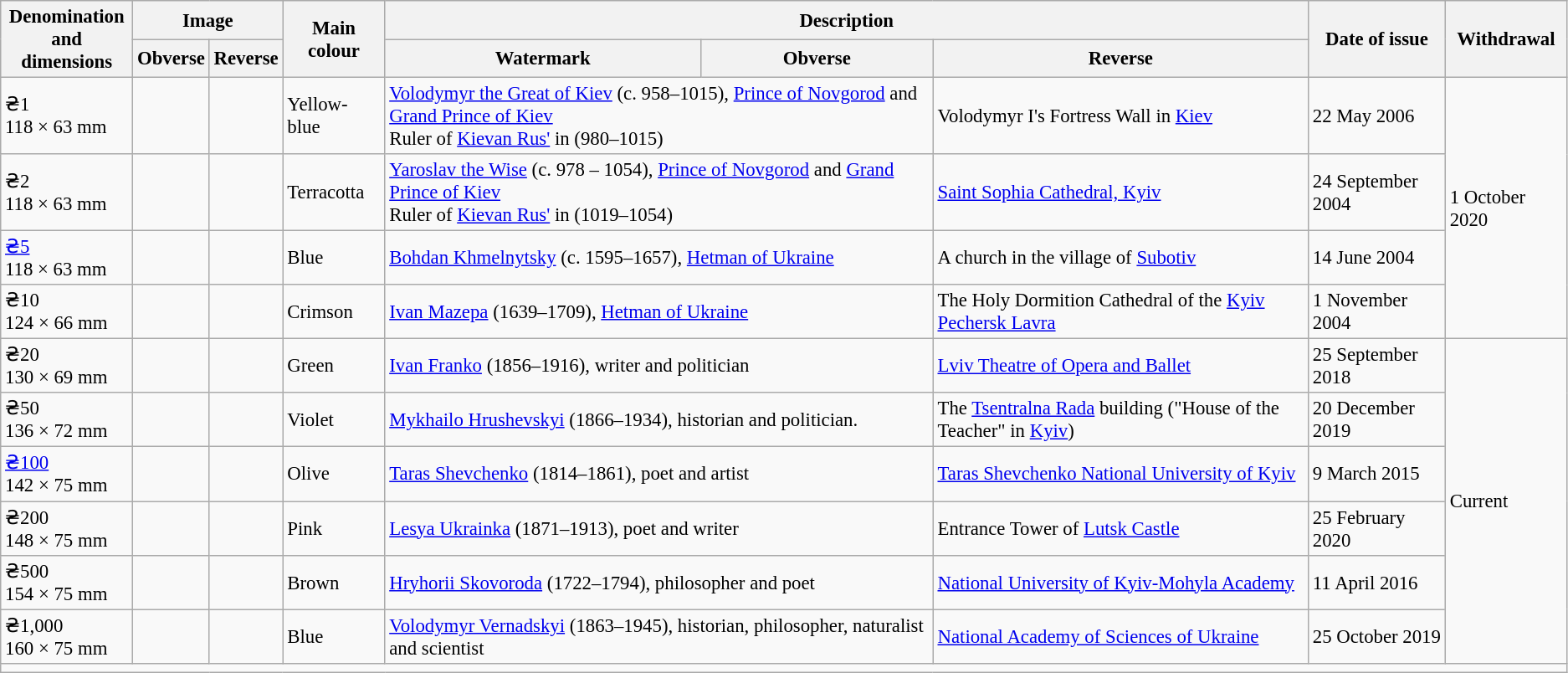<table class="wikitable" style="font-size: 95%">
<tr>
<th rowspan="2">Denomination <br>and dimensions</th>
<th colspan="2">Image</th>
<th rowspan="2">Main colour</th>
<th colspan="3">Description</th>
<th rowspan="2">Date of issue</th>
<th rowspan="2">Withdrawal</th>
</tr>
<tr>
<th>Obverse</th>
<th>Reverse</th>
<th>Watermark</th>
<th>Obverse</th>
<th>Reverse</th>
</tr>
<tr>
<td>₴1<br> 118 × 63 mm</td>
<td></td>
<td></td>
<td>Yellow-blue</td>
<td colspan="2"><a href='#'>Volodymyr the Great of Kiev</a> (c. 958–1015), <a href='#'>Prince of Novgorod</a> and <a href='#'>Grand Prince of Kiev</a> <br> Ruler of <a href='#'>Kievan Rus'</a> in (980–1015)</td>
<td>Volodymyr I's Fortress Wall in <a href='#'>Kiev</a></td>
<td>22 May 2006</td>
<td rowspan="4">1 October 2020</td>
</tr>
<tr>
<td>₴2<br> 118 × 63 mm</td>
<td></td>
<td></td>
<td>Terracotta</td>
<td colspan="2"><a href='#'>Yaroslav the Wise</a> (c. 978 – 1054), <a href='#'>Prince of Novgorod</a> and <a href='#'>Grand Prince of Kiev</a> <br> Ruler of <a href='#'>Kievan Rus'</a> in (1019–1054)</td>
<td><a href='#'>Saint Sophia Cathedral, Kyiv</a></td>
<td>24 September 2004</td>
</tr>
<tr>
<td><a href='#'>₴5</a> <br> 118 × 63 mm</td>
<td></td>
<td></td>
<td>Blue</td>
<td colspan="2"><a href='#'>Bohdan Khmelnytsky</a> (c. 1595–1657), <a href='#'>Hetman of Ukraine</a></td>
<td>A church in the village of <a href='#'>Subotiv</a></td>
<td>14 June 2004</td>
</tr>
<tr>
<td>₴10<br> 124 × 66 mm</td>
<td></td>
<td></td>
<td>Crimson</td>
<td colspan="2"><a href='#'>Ivan Mazepa</a> (1639–1709), <a href='#'>Hetman of Ukraine</a></td>
<td>The Holy Dormition Cathedral of the <a href='#'>Kyiv Pechersk Lavra</a></td>
<td>1 November 2004</td>
</tr>
<tr>
<td>₴20<br> 130 × 69 mm</td>
<td></td>
<td></td>
<td>Green</td>
<td colspan="2"><a href='#'>Ivan Franko</a> (1856–1916), writer and politician</td>
<td><a href='#'>Lviv Theatre of Opera and Ballet</a></td>
<td>25 September 2018</td>
<td rowspan="6">Current</td>
</tr>
<tr>
<td>₴50<br> 136 × 72 mm</td>
<td></td>
<td></td>
<td>Violet</td>
<td colspan="2"><a href='#'>Mykhailo Hrushevskyi</a> (1866–1934), historian and politician.</td>
<td>The <a href='#'>Tsentralna Rada</a> building ("House of the Teacher" in <a href='#'>Kyiv</a>)</td>
<td>20 December 2019</td>
</tr>
<tr>
<td><a href='#'>₴100</a> <br> 142 × 75 mm</td>
<td></td>
<td></td>
<td>Olive</td>
<td colspan="2"><a href='#'>Taras Shevchenko</a> (1814–1861), poet and artist</td>
<td><a href='#'>Taras Shevchenko National University of Kyiv</a></td>
<td>9 March 2015</td>
</tr>
<tr>
<td>₴200<br> 148 × 75 mm</td>
<td></td>
<td></td>
<td>Pink</td>
<td colspan="2"><a href='#'>Lesya Ukrainka</a> (1871–1913), poet and writer</td>
<td>Entrance Tower of <a href='#'>Lutsk Castle</a></td>
<td>25 February 2020</td>
</tr>
<tr>
<td>₴500<br> 154 × 75 mm</td>
<td></td>
<td></td>
<td>Brown</td>
<td colspan="2"><a href='#'>Hryhorii Skovoroda</a> (1722–1794), philosopher and poet</td>
<td><a href='#'>National University of Kyiv-Mohyla Academy</a></td>
<td>11 April 2016</td>
</tr>
<tr>
<td>₴1,000<br> 160 × 75 mm</td>
<td></td>
<td></td>
<td>Blue</td>
<td colspan="2"><a href='#'>Volodymyr Vernadskyi</a> (1863–1945), historian, philosopher, naturalist and scientist</td>
<td><a href='#'>National Academy of Sciences of Ukraine</a></td>
<td>25 October 2019</td>
</tr>
<tr>
<td colspan="9"></td>
</tr>
</table>
